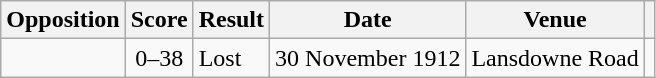<table class="wikitable sortable">
<tr>
<th>Opposition</th>
<th>Score</th>
<th>Result</th>
<th>Date</th>
<th>Venue</th>
<th scope="col" class="unsortable"></th>
</tr>
<tr>
<td></td>
<td align="center">0–38</td>
<td>Lost</td>
<td align=right>30 November 1912</td>
<td>Lansdowne Road</td>
<td></td>
</tr>
</table>
